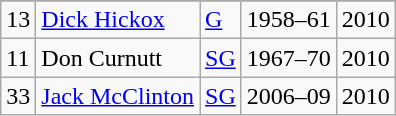<table class= "wikitable sortable">
<tr>
</tr>
<tr>
<td>13</td>
<td><a href='#'>Dick Hickox</a></td>
<td><a href='#'>G</a></td>
<td>1958–61</td>
<td>2010</td>
</tr>
<tr>
<td>11</td>
<td>Don Curnutt</td>
<td><a href='#'>SG</a></td>
<td>1967–70</td>
<td>2010</td>
</tr>
<tr>
<td>33</td>
<td><a href='#'>Jack McClinton</a></td>
<td><a href='#'>SG</a></td>
<td>2006–09</td>
<td>2010</td>
</tr>
</table>
